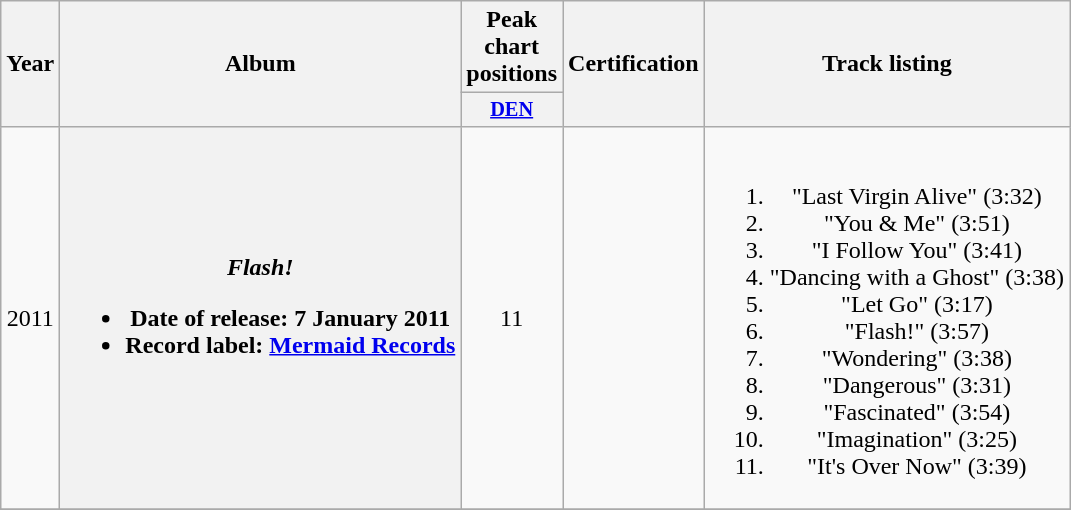<table class="wikitable plainrowheaders" style="text-align:center;" border="1">
<tr>
<th scope="col" rowspan="2">Year</th>
<th scope="col" rowspan="2">Album</th>
<th scope="col" colspan="1">Peak chart positions</th>
<th scope="col" rowspan="2">Certification</th>
<th scope="col" rowspan="2">Track listing</th>
</tr>
<tr>
<th scope="col" style="width:3em;font-size:85%;"><a href='#'>DEN</a><br></th>
</tr>
<tr>
<td>2011</td>
<th scope="row"><em>Flash!</em><br><ul><li>Date of release: 7 January 2011</li><li>Record label: <a href='#'>Mermaid Records</a></li></ul></th>
<td>11</td>
<td></td>
<td><br><ol><li>"Last Virgin Alive" (3:32)</li><li>"You & Me" (3:51)</li><li>"I Follow You" (3:41)</li><li>"Dancing with a Ghost" (3:38)</li><li>"Let Go" (3:17)</li><li>"Flash!" (3:57)</li><li>"Wondering" (3:38)</li><li>"Dangerous" (3:31)</li><li>"Fascinated" (3:54)</li><li>"Imagination" (3:25)</li><li>"It's Over Now" (3:39)</li></ol></td>
</tr>
<tr>
</tr>
</table>
